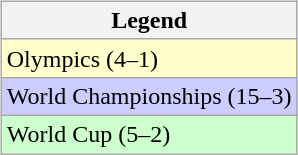<table width=43%>
<tr>
<td valign=top width=33% align=left><br><table class="wikitable">
<tr>
<th>Legend</th>
</tr>
<tr bgcolor=ffffcc>
<td>Olympics (4–1)</td>
</tr>
<tr bgcolor="#CCCCFF">
<td>World Championships (15–3)</td>
</tr>
<tr bgcolor="#cfc">
<td>World Cup (5–2)</td>
</tr>
</table>
</td>
</tr>
</table>
